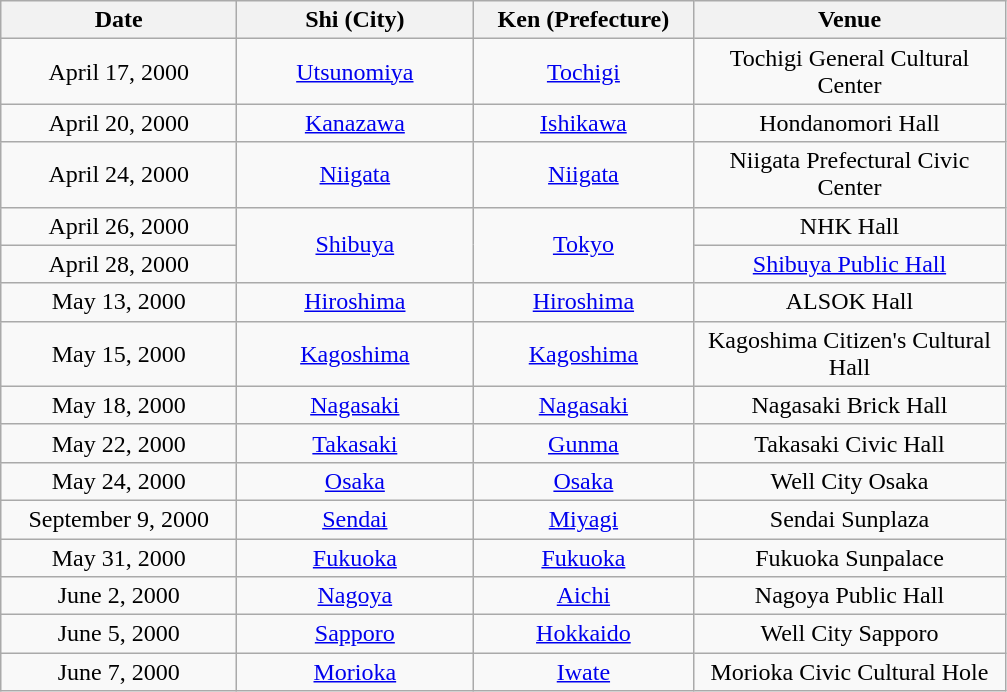<table class="wikitable" style="text-align:center;">
<tr>
<th width="150">Date</th>
<th width="150">Shi (City)</th>
<th width="140">Ken (Prefecture)</th>
<th width="200">Venue</th>
</tr>
<tr>
<td>April 17, 2000</td>
<td><a href='#'>Utsunomiya</a></td>
<td><a href='#'>Tochigi</a></td>
<td>Tochigi General Cultural Center</td>
</tr>
<tr>
<td>April 20, 2000</td>
<td><a href='#'>Kanazawa</a></td>
<td><a href='#'>Ishikawa</a></td>
<td>Hondanomori Hall</td>
</tr>
<tr>
<td>April 24, 2000</td>
<td><a href='#'>Niigata</a></td>
<td><a href='#'>Niigata</a></td>
<td>Niigata Prefectural Civic Center</td>
</tr>
<tr>
<td>April 26, 2000</td>
<td rowspan="2"><a href='#'>Shibuya</a></td>
<td rowspan="2"><a href='#'>Tokyo</a></td>
<td>NHK Hall</td>
</tr>
<tr>
<td>April 28, 2000</td>
<td><a href='#'>Shibuya Public Hall</a></td>
</tr>
<tr>
<td>May 13, 2000</td>
<td><a href='#'>Hiroshima</a></td>
<td><a href='#'>Hiroshima</a></td>
<td>ALSOK Hall</td>
</tr>
<tr>
<td>May 15, 2000</td>
<td><a href='#'>Kagoshima</a></td>
<td><a href='#'>Kagoshima</a></td>
<td>Kagoshima Citizen's Cultural Hall</td>
</tr>
<tr>
<td>May 18, 2000</td>
<td><a href='#'>Nagasaki</a></td>
<td><a href='#'>Nagasaki</a></td>
<td>Nagasaki Brick Hall</td>
</tr>
<tr>
<td>May 22, 2000</td>
<td><a href='#'>Takasaki</a></td>
<td><a href='#'>Gunma</a></td>
<td>Takasaki Civic Hall</td>
</tr>
<tr>
<td>May 24, 2000</td>
<td><a href='#'>Osaka</a></td>
<td><a href='#'>Osaka</a></td>
<td>Well City Osaka</td>
</tr>
<tr>
<td>September 9, 2000</td>
<td><a href='#'>Sendai</a></td>
<td><a href='#'>Miyagi</a></td>
<td>Sendai Sunplaza</td>
</tr>
<tr>
<td>May 31, 2000</td>
<td><a href='#'>Fukuoka</a></td>
<td><a href='#'>Fukuoka</a></td>
<td>Fukuoka Sunpalace</td>
</tr>
<tr>
<td>June 2, 2000</td>
<td><a href='#'>Nagoya</a></td>
<td><a href='#'>Aichi</a></td>
<td>Nagoya Public Hall</td>
</tr>
<tr>
<td>June 5, 2000</td>
<td><a href='#'>Sapporo</a></td>
<td><a href='#'>Hokkaido</a></td>
<td>Well City Sapporo</td>
</tr>
<tr>
<td>June 7, 2000</td>
<td><a href='#'>Morioka</a></td>
<td><a href='#'>Iwate</a></td>
<td>Morioka Civic Cultural Hole</td>
</tr>
</table>
